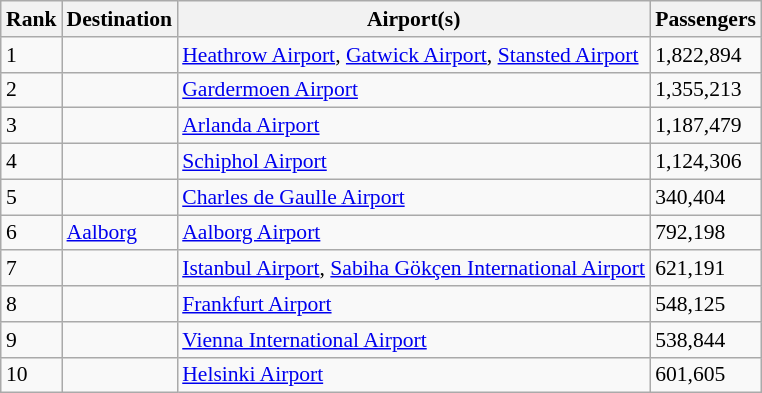<table class="wikitable sortable" style="font-size: 90%; margin:auto;">
<tr>
<th>Rank<br></th>
<th>Destination<br></th>
<th>Airport(s)<br></th>
<th>Passengers<br></th>
</tr>
<tr>
<td>1</td>
<td></td>
<td><a href='#'>Heathrow Airport</a>, <a href='#'>Gatwick Airport</a>, <a href='#'>Stansted Airport</a></td>
<td>1,822,894</td>
</tr>
<tr>
<td>2</td>
<td></td>
<td><a href='#'>Gardermoen Airport</a></td>
<td>1,355,213</td>
</tr>
<tr>
<td>3</td>
<td></td>
<td><a href='#'>Arlanda Airport</a></td>
<td>1,187,479</td>
</tr>
<tr>
<td>4</td>
<td></td>
<td><a href='#'>Schiphol Airport</a></td>
<td>1,124,306</td>
</tr>
<tr>
<td>5</td>
<td></td>
<td><a href='#'>Charles de Gaulle Airport</a></td>
<td>340,404</td>
</tr>
<tr>
<td>6</td>
<td><a href='#'>Aalborg</a></td>
<td><a href='#'>Aalborg Airport</a></td>
<td>792,198</td>
</tr>
<tr>
<td>7</td>
<td></td>
<td><a href='#'>Istanbul Airport</a>, <a href='#'>Sabiha Gökçen International Airport</a></td>
<td>621,191</td>
</tr>
<tr>
<td>8</td>
<td></td>
<td><a href='#'>Frankfurt Airport</a></td>
<td>548,125</td>
</tr>
<tr>
<td>9</td>
<td></td>
<td><a href='#'>Vienna International Airport</a></td>
<td>538,844</td>
</tr>
<tr>
<td>10</td>
<td></td>
<td><a href='#'>Helsinki Airport</a></td>
<td>601,605</td>
</tr>
</table>
